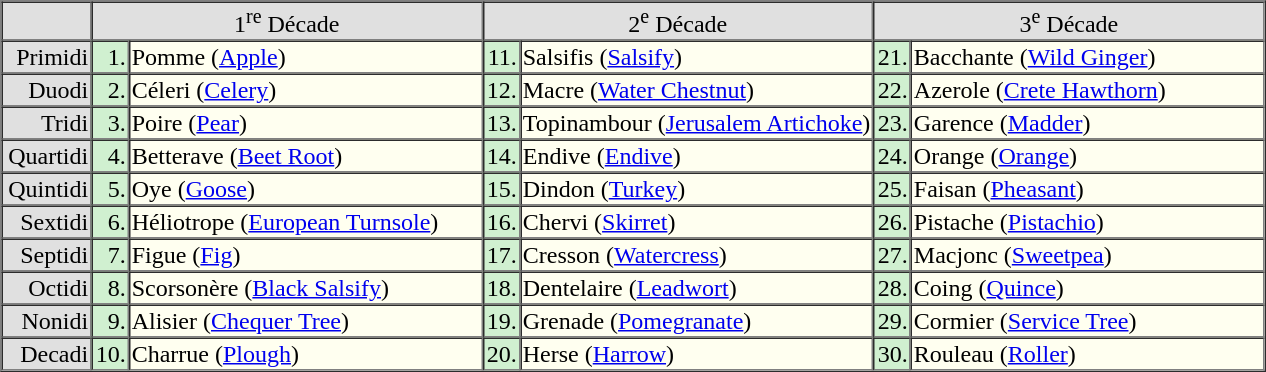<table align="center" border="1" cellspacing="0" cellpadding="1">
<tr bgcolor=#e0e0e0>
<td ALIGN="right"> </td>
<td ALIGN="center" colspan=2>1<sup>re</sup> Décade</td>
<td ALIGN="center" colspan=2>2<sup>e</sup> Décade</td>
<td ALIGN="center" colspan=2>3<sup>e</sup> Décade</td>
</tr>
<tr>
<td ALIGN="right" bgcolor=#e0e0e0>Primidi</td>
<td ALIGN="right" bgcolor=#d0f0d0>1.</td>
<td ALIGN="left"  bgcolor=#fffff0 width=28%>Pomme (<a href='#'>Apple</a>)</td>
<td ALIGN="right" bgcolor=#d0f0d0>11.</td>
<td ALIGN="left"  bgcolor=#fffff0 width=28%>Salsifis (<a href='#'>Salsify</a>)</td>
<td ALIGN="right" bgcolor=#d0f0d0>21.</td>
<td ALIGN="left"  bgcolor=#fffff0 width=28%>Bacchante (<a href='#'>Wild Ginger</a>)</td>
</tr>
<tr>
<td ALIGN="right" bgcolor=#e0e0e0>Duodi</td>
<td ALIGN="right" bgcolor=#d0f0d0>2.</td>
<td ALIGN="left"  bgcolor=#fffff0>Céleri (<a href='#'>Celery</a>)</td>
<td ALIGN="right" bgcolor=#d0f0d0>12.</td>
<td ALIGN="left"  bgcolor=#fffff0>Macre (<a href='#'>Water Chestnut</a>)</td>
<td ALIGN="right" bgcolor=#d0f0d0>22.</td>
<td ALIGN="left"  bgcolor=#fffff0>Azerole (<a href='#'>Crete Hawthorn</a>)</td>
</tr>
<tr>
<td ALIGN="right" bgcolor=#e0e0e0>Tridi</td>
<td ALIGN="right" bgcolor=#d0f0d0>3.</td>
<td ALIGN="left"  bgcolor=#fffff0>Poire (<a href='#'>Pear</a>)</td>
<td ALIGN="right" bgcolor=#d0f0d0>13.</td>
<td ALIGN="left"  bgcolor=#fffff0>Topinambour (<a href='#'>Jerusalem Artichoke</a>)</td>
<td ALIGN="right" bgcolor=#d0f0d0>23.</td>
<td ALIGN="left"  bgcolor=#fffff0>Garence (<a href='#'>Madder</a>)</td>
</tr>
<tr>
<td ALIGN="right" bgcolor=#e0e0e0>Quartidi</td>
<td ALIGN="right" bgcolor=#d0f0d0>4.</td>
<td ALIGN="left"  bgcolor=#fffff0>Betterave (<a href='#'>Beet Root</a>)</td>
<td ALIGN="right" bgcolor=#d0f0d0>14.</td>
<td ALIGN="left"  bgcolor=#fffff0>Endive (<a href='#'>Endive</a>)</td>
<td ALIGN="right" bgcolor=#d0f0d0>24.</td>
<td ALIGN="left"  bgcolor=#fffff0>Orange (<a href='#'>Orange</a>)</td>
</tr>
<tr>
<td ALIGN="right" bgcolor=#e0e0e0><span>Quintidi</span></td>
<td ALIGN="right" bgcolor=#d0f0d0><span> 5.</span></td>
<td ALIGN="left"  bgcolor=#fffff0><span>Oye (<a href='#'>Goose</a>)</span></td>
<td ALIGN="right" bgcolor=#d0f0d0><span>15.</span></td>
<td ALIGN="left"  bgcolor=#fffff0><span>Dindon (<a href='#'>Turkey</a>)</span></td>
<td ALIGN="right" bgcolor=#d0f0d0><span>25.</span></td>
<td ALIGN="left"  bgcolor=#fffff0><span>Faisan (<a href='#'>Pheasant</a>)</span></td>
</tr>
<tr>
<td ALIGN="right" bgcolor=#e0e0e0>Sextidi</td>
<td ALIGN="right" bgcolor=#d0f0d0>6.</td>
<td ALIGN="left"  bgcolor=#fffff0>Héliotrope (<a href='#'>European Turnsole</a>)</td>
<td ALIGN="right" bgcolor=#d0f0d0>16.</td>
<td ALIGN="left"  bgcolor=#fffff0>Chervi (<a href='#'>Skirret</a>)</td>
<td ALIGN="right" bgcolor=#d0f0d0>26.</td>
<td ALIGN="left"  bgcolor=#fffff0>Pistache (<a href='#'>Pistachio</a>)</td>
</tr>
<tr>
<td ALIGN="right" bgcolor=#e0e0e0>Septidi</td>
<td ALIGN="right" bgcolor=#d0f0d0>7.</td>
<td ALIGN="left"  bgcolor=#fffff0>Figue (<a href='#'>Fig</a>)</td>
<td ALIGN="right" bgcolor=#d0f0d0>17.</td>
<td ALIGN="left"  bgcolor=#fffff0>Cresson (<a href='#'>Watercress</a>)</td>
<td ALIGN="right" bgcolor=#d0f0d0>27.</td>
<td ALIGN="left"  bgcolor=#fffff0>Macjonc (<a href='#'>Sweetpea</a>)</td>
</tr>
<tr>
<td ALIGN="right" bgcolor=#e0e0e0>Octidi</td>
<td ALIGN="right" bgcolor=#d0f0d0>8.</td>
<td ALIGN="left"  bgcolor=#fffff0>Scorsonère (<a href='#'>Black Salsify</a>)</td>
<td ALIGN="right" bgcolor=#d0f0d0>18.</td>
<td ALIGN="left"  bgcolor=#fffff0>Dentelaire (<a href='#'>Leadwort</a>)</td>
<td ALIGN="right" bgcolor=#d0f0d0>28.</td>
<td ALIGN="left"  bgcolor=#fffff0>Coing (<a href='#'>Quince</a>)</td>
</tr>
<tr>
<td ALIGN="right" bgcolor=#e0e0e0>Nonidi</td>
<td ALIGN="right" bgcolor=#d0f0d0>9.</td>
<td ALIGN="left"  bgcolor=#fffff0>Alisier (<a href='#'>Chequer Tree</a>)</td>
<td ALIGN="right" bgcolor=#d0f0d0>19.</td>
<td ALIGN="left"  bgcolor=#fffff0>Grenade (<a href='#'>Pomegranate</a>)</td>
<td ALIGN="right" bgcolor=#d0f0d0>29.</td>
<td ALIGN="left"  bgcolor=#fffff0>Cormier (<a href='#'>Service Tree</a>)</td>
</tr>
<tr>
<td ALIGN="right" bgcolor=#e0e0e0><span>Decadi</span></td>
<td ALIGN="right" bgcolor=#d0f0d0><span>10.</span></td>
<td ALIGN="left"  bgcolor=#fffff0><span>Charrue (<a href='#'>Plough</a>)</span></td>
<td ALIGN="right" bgcolor=#d0f0d0><span>20.</span></td>
<td ALIGN="left"  bgcolor=#fffff0><span>Herse (<a href='#'>Harrow</a>)</span></td>
<td ALIGN="right" bgcolor=#d0f0d0><span>30.</span></td>
<td ALIGN="left"  bgcolor=#fffff0><span>Rouleau (<a href='#'>Roller</a>)</span></td>
</tr>
</table>
